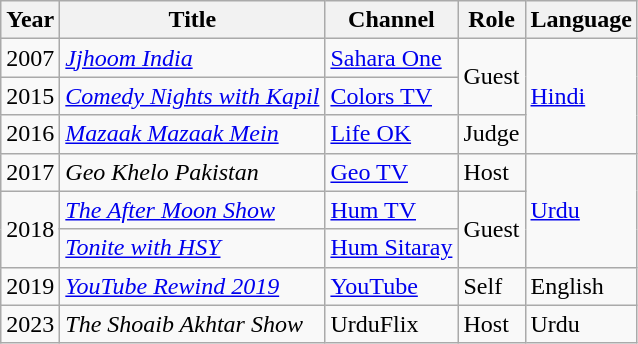<table class="wikitable sortable">
<tr>
<th>Year</th>
<th>Title</th>
<th>Channel</th>
<th>Role</th>
<th>Language</th>
</tr>
<tr>
<td>2007</td>
<td><em><a href='#'>Jjhoom India</a></em></td>
<td><a href='#'>Sahara One</a></td>
<td rowspan="2">Guest</td>
<td rowspan="3"><a href='#'>Hindi</a></td>
</tr>
<tr>
<td>2015</td>
<td><em><a href='#'>Comedy Nights with Kapil</a></em> </td>
<td><a href='#'>Colors TV</a></td>
</tr>
<tr>
<td>2016</td>
<td><em><a href='#'>Mazaak Mazaak Mein</a></em></td>
<td><a href='#'>Life OK</a></td>
<td>Judge</td>
</tr>
<tr>
<td>2017</td>
<td><em>Geo Khelo Pakistan</em></td>
<td><a href='#'>Geo TV</a></td>
<td>Host</td>
<td rowspan="3"><a href='#'>Urdu</a></td>
</tr>
<tr>
<td rowspan="2">2018</td>
<td><em><a href='#'>The After Moon Show</a></em></td>
<td><a href='#'>Hum TV</a></td>
<td rowspan="2">Guest</td>
</tr>
<tr>
<td><em><a href='#'>Tonite with HSY</a></em></td>
<td><a href='#'>Hum Sitaray</a></td>
</tr>
<tr>
<td>2019</td>
<td><em><a href='#'>YouTube Rewind 2019</a></em></td>
<td><a href='#'>YouTube</a></td>
<td>Self</td>
<td>English</td>
</tr>
<tr>
<td>2023</td>
<td><em>The Shoaib Akhtar Show</em></td>
<td>UrduFlix</td>
<td>Host</td>
<td>Urdu</td>
</tr>
</table>
